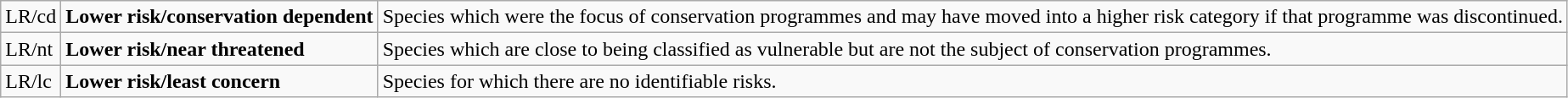<table class="wikitable" style="text-align:left">
<tr>
<td>LR/cd</td>
<td><strong>Lower risk/conservation dependent</strong></td>
<td>Species which were the focus of conservation programmes and may have moved into a higher risk category if that programme was discontinued.</td>
</tr>
<tr>
<td>LR/nt</td>
<td><strong>Lower risk/near threatened</strong></td>
<td>Species which are close to being classified as vulnerable but are not the subject of conservation programmes.</td>
</tr>
<tr>
<td>LR/lc</td>
<td><strong>Lower risk/least concern</strong></td>
<td>Species for which there are no identifiable risks.</td>
</tr>
</table>
